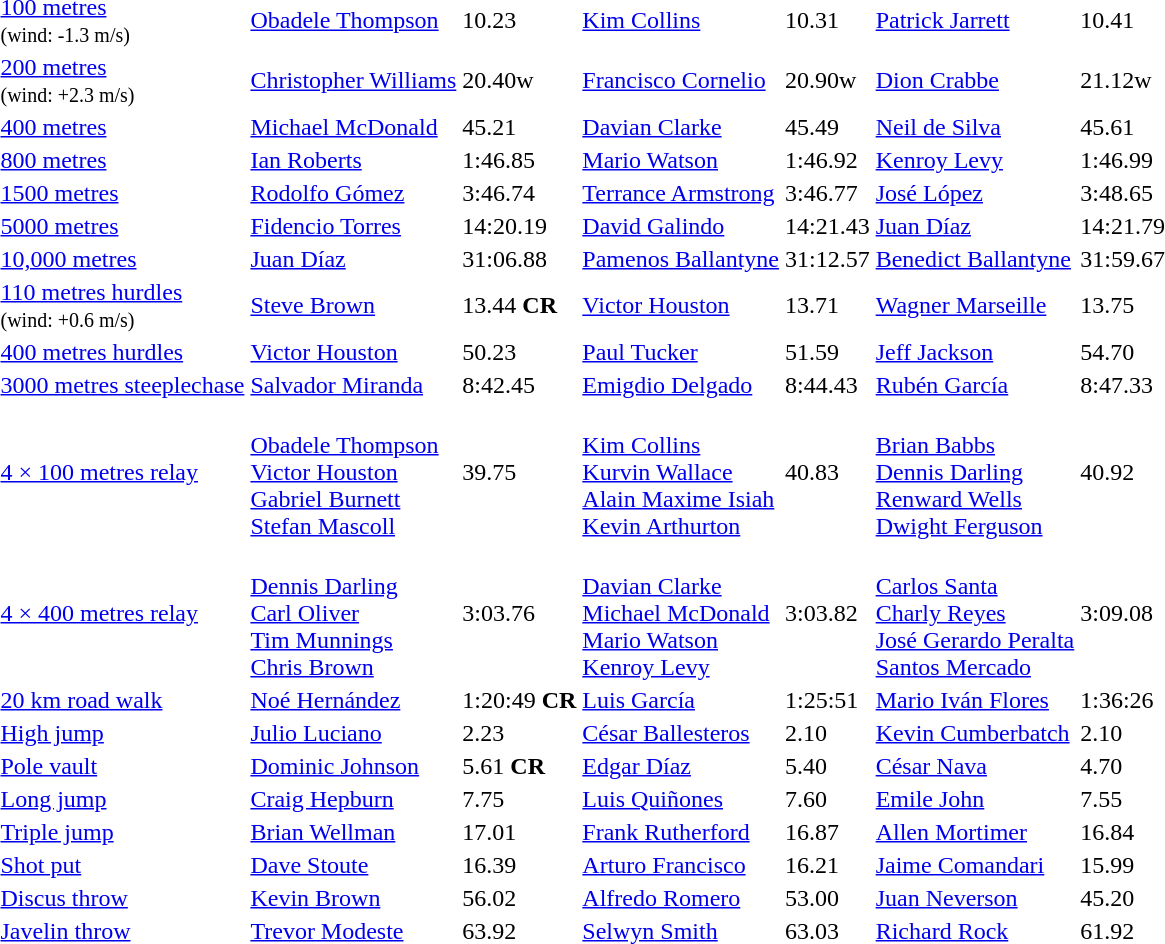<table>
<tr>
<td><a href='#'>100 metres</a><br><small>(wind: -1.3 m/s)</small></td>
<td><a href='#'>Obadele Thompson</a><br> </td>
<td>10.23</td>
<td><a href='#'>Kim Collins</a><br> </td>
<td>10.31</td>
<td><a href='#'>Patrick Jarrett</a><br> </td>
<td>10.41</td>
</tr>
<tr>
<td><a href='#'>200 metres</a><br><small>(wind: +2.3 m/s)</small></td>
<td><a href='#'>Christopher Williams</a><br> </td>
<td>20.40w</td>
<td><a href='#'>Francisco Cornelio</a><br> </td>
<td>20.90w</td>
<td><a href='#'>Dion Crabbe</a><br> </td>
<td>21.12w</td>
</tr>
<tr>
<td><a href='#'>400 metres</a></td>
<td><a href='#'>Michael McDonald</a><br> </td>
<td>45.21</td>
<td><a href='#'>Davian Clarke</a><br> </td>
<td>45.49</td>
<td><a href='#'>Neil de Silva</a><br> </td>
<td>45.61</td>
</tr>
<tr>
<td><a href='#'>800 metres</a></td>
<td><a href='#'>Ian Roberts</a><br> </td>
<td>1:46.85</td>
<td><a href='#'>Mario Watson</a><br> </td>
<td>1:46.92</td>
<td><a href='#'>Kenroy Levy</a><br> </td>
<td>1:46.99</td>
</tr>
<tr>
<td><a href='#'>1500 metres</a></td>
<td><a href='#'>Rodolfo Gómez</a><br> </td>
<td>3:46.74</td>
<td><a href='#'>Terrance Armstrong</a><br> </td>
<td>3:46.77</td>
<td><a href='#'>José López</a><br> </td>
<td>3:48.65</td>
</tr>
<tr>
<td><a href='#'>5000 metres</a></td>
<td><a href='#'>Fidencio Torres</a><br> </td>
<td>14:20.19</td>
<td><a href='#'>David Galindo</a><br> </td>
<td>14:21.43</td>
<td><a href='#'>Juan Díaz</a><br> </td>
<td>14:21.79</td>
</tr>
<tr>
<td><a href='#'>10,000 metres</a></td>
<td><a href='#'>Juan Díaz</a><br> </td>
<td>31:06.88</td>
<td><a href='#'>Pamenos Ballantyne</a><br> </td>
<td>31:12.57</td>
<td><a href='#'>Benedict Ballantyne</a><br> </td>
<td>31:59.67</td>
</tr>
<tr>
<td><a href='#'>110 metres hurdles</a><br><small>(wind: +0.6 m/s)</small></td>
<td><a href='#'>Steve Brown</a><br> </td>
<td>13.44 <strong>CR</strong></td>
<td><a href='#'>Victor Houston</a><br> </td>
<td>13.71</td>
<td><a href='#'>Wagner Marseille</a><br> </td>
<td>13.75</td>
</tr>
<tr>
<td><a href='#'>400 metres hurdles</a></td>
<td><a href='#'>Victor Houston</a><br> </td>
<td>50.23</td>
<td><a href='#'>Paul Tucker</a><br> </td>
<td>51.59</td>
<td><a href='#'>Jeff Jackson</a><br> </td>
<td>54.70</td>
</tr>
<tr>
<td><a href='#'>3000 metres steeplechase</a></td>
<td><a href='#'>Salvador Miranda</a><br> </td>
<td>8:42.45</td>
<td><a href='#'>Emigdio Delgado</a><br> </td>
<td>8:44.43</td>
<td><a href='#'>Rubén García</a><br> </td>
<td>8:47.33</td>
</tr>
<tr>
<td><a href='#'>4 × 100 metres relay</a></td>
<td><br><a href='#'>Obadele Thompson</a><br><a href='#'>Victor Houston</a><br><a href='#'>Gabriel Burnett</a><br><a href='#'>Stefan Mascoll</a></td>
<td>39.75</td>
<td><br><a href='#'>Kim Collins</a><br><a href='#'>Kurvin Wallace</a><br><a href='#'>Alain Maxime Isiah</a><br><a href='#'>Kevin Arthurton</a></td>
<td>40.83</td>
<td><br><a href='#'>Brian Babbs</a><br><a href='#'>Dennis Darling</a><br><a href='#'>Renward Wells</a><br><a href='#'>Dwight Ferguson</a></td>
<td>40.92</td>
</tr>
<tr>
<td><a href='#'>4 × 400 metres relay</a></td>
<td><br><a href='#'>Dennis Darling</a><br><a href='#'>Carl Oliver</a><br><a href='#'>Tim Munnings</a><br><a href='#'>Chris Brown</a></td>
<td>3:03.76</td>
<td><br><a href='#'>Davian Clarke</a><br><a href='#'>Michael McDonald</a><br><a href='#'>Mario Watson</a><br><a href='#'>Kenroy Levy</a></td>
<td>3:03.82</td>
<td><br><a href='#'>Carlos Santa</a><br><a href='#'>Charly Reyes</a><br><a href='#'>José Gerardo Peralta</a><br><a href='#'>Santos Mercado</a></td>
<td>3:09.08</td>
</tr>
<tr>
<td><a href='#'>20 km road walk</a></td>
<td><a href='#'>Noé Hernández</a><br> </td>
<td>1:20:49 <strong>CR</strong></td>
<td><a href='#'>Luis García</a><br> </td>
<td>1:25:51</td>
<td><a href='#'>Mario Iván Flores</a><br> </td>
<td>1:36:26</td>
</tr>
<tr>
<td><a href='#'>High jump</a></td>
<td><a href='#'>Julio Luciano</a><br> </td>
<td>2.23</td>
<td><a href='#'>César Ballesteros</a><br> </td>
<td>2.10</td>
<td><a href='#'>Kevin Cumberbatch</a><br> </td>
<td>2.10</td>
</tr>
<tr>
<td><a href='#'>Pole vault</a></td>
<td><a href='#'>Dominic Johnson</a><br> </td>
<td>5.61 <strong>CR</strong></td>
<td><a href='#'>Edgar Díaz</a><br> </td>
<td>5.40</td>
<td><a href='#'>César Nava</a><br> </td>
<td>4.70</td>
</tr>
<tr>
<td><a href='#'>Long jump</a></td>
<td><a href='#'>Craig Hepburn</a><br> </td>
<td>7.75</td>
<td><a href='#'>Luis Quiñones</a><br> </td>
<td>7.60</td>
<td><a href='#'>Emile John</a><br> </td>
<td>7.55</td>
</tr>
<tr>
<td><a href='#'>Triple jump</a></td>
<td><a href='#'>Brian Wellman</a><br> </td>
<td>17.01</td>
<td><a href='#'>Frank Rutherford</a><br> </td>
<td>16.87</td>
<td><a href='#'>Allen Mortimer</a><br> </td>
<td>16.84</td>
</tr>
<tr>
<td><a href='#'>Shot put</a></td>
<td><a href='#'>Dave Stoute</a><br> </td>
<td>16.39</td>
<td><a href='#'>Arturo Francisco</a><br> </td>
<td>16.21</td>
<td><a href='#'>Jaime Comandari</a><br> </td>
<td>15.99</td>
</tr>
<tr>
<td><a href='#'>Discus throw</a></td>
<td><a href='#'>Kevin Brown</a><br> </td>
<td>56.02</td>
<td><a href='#'>Alfredo Romero</a><br> </td>
<td>53.00</td>
<td><a href='#'>Juan Neverson</a><br> </td>
<td>45.20</td>
</tr>
<tr>
<td><a href='#'>Javelin throw</a></td>
<td><a href='#'>Trevor Modeste</a><br> </td>
<td>63.92</td>
<td><a href='#'>Selwyn Smith</a><br> </td>
<td>63.03</td>
<td><a href='#'>Richard Rock</a><br> </td>
<td>61.92</td>
</tr>
</table>
